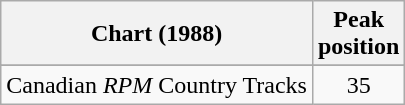<table class="wikitable sortable">
<tr>
<th align="left">Chart (1988)</th>
<th align="center">Peak<br>position</th>
</tr>
<tr>
</tr>
<tr>
<td align="left">Canadian <em>RPM</em> Country Tracks</td>
<td align="center">35</td>
</tr>
</table>
